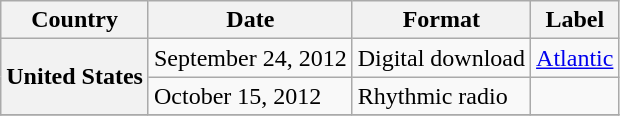<table class="wikitable plainrowheaders">
<tr>
<th scope="col">Country</th>
<th scope="col">Date</th>
<th scope="col">Format</th>
<th scope="col">Label</th>
</tr>
<tr>
<th scope="row" rowspan="2">United States</th>
<td>September 24, 2012</td>
<td>Digital download</td>
<td><a href='#'>Atlantic</a></td>
</tr>
<tr>
<td>October 15, 2012</td>
<td>Rhythmic radio</td>
<td></td>
</tr>
<tr>
</tr>
</table>
